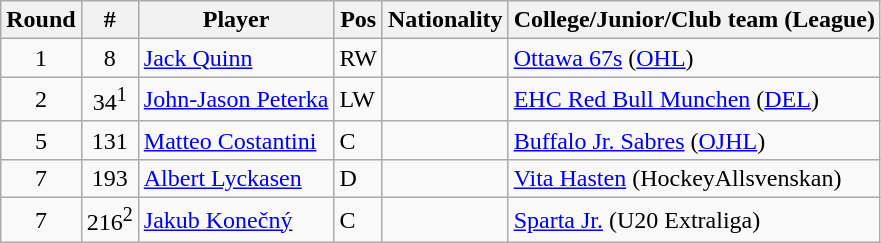<table class="wikitable">
<tr>
<th>Round</th>
<th>#</th>
<th>Player</th>
<th>Pos</th>
<th>Nationality</th>
<th>College/Junior/Club team (League)</th>
</tr>
<tr>
<td style="text-align:center;">1</td>
<td style="text-align:center;">8</td>
<td><a href='#'>Jack Quinn</a></td>
<td>RW</td>
<td></td>
<td><a href='#'>Ottawa 67s</a> (<a href='#'>OHL</a>)</td>
</tr>
<tr>
<td style="text-align:center;">2</td>
<td style="text-align:center;">34<sup>1</sup></td>
<td><a href='#'>John-Jason Peterka</a></td>
<td>LW</td>
<td></td>
<td><a href='#'>EHC Red Bull Munchen</a> (<a href='#'>DEL</a>)</td>
</tr>
<tr>
<td style="text-align:center;">5</td>
<td style="text-align:center;">131</td>
<td><a href='#'>Matteo Costantini</a></td>
<td>C</td>
<td></td>
<td><a href='#'>Buffalo Jr. Sabres</a> (<a href='#'>OJHL</a>)</td>
</tr>
<tr>
<td style="text-align:center;">7</td>
<td style="text-align:center;">193</td>
<td><a href='#'>Albert Lyckasen</a></td>
<td>D</td>
<td></td>
<td><a href='#'>Vita Hasten</a> (HockeyAllsvenskan)</td>
</tr>
<tr>
<td style="text-align:center;">7</td>
<td style="text-align:center;">216<sup>2</sup></td>
<td><a href='#'>Jakub Konečný</a></td>
<td>C</td>
<td></td>
<td><a href='#'>Sparta Jr.</a> (U20 Extraliga)</td>
</tr>
</table>
